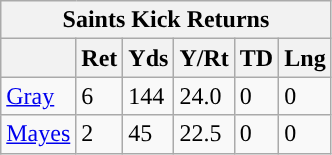<table class="wikitable">
<tr>
<th colspan="6">Saints Kick Returns</th>
</tr>
<tr>
<th></th>
<th>Ret</th>
<th>Yds</th>
<th>Y/Rt</th>
<th>TD</th>
<th>Lng</th>
</tr>
<tr>
<td><a href='#'>Gray</a></td>
<td>6</td>
<td>144</td>
<td>24.0</td>
<td>0</td>
<td>0</td>
</tr>
<tr>
<td><a href='#'>Mayes</a></td>
<td>2</td>
<td>45</td>
<td>22.5</td>
<td>0</td>
<td>0</td>
</tr>
</table>
